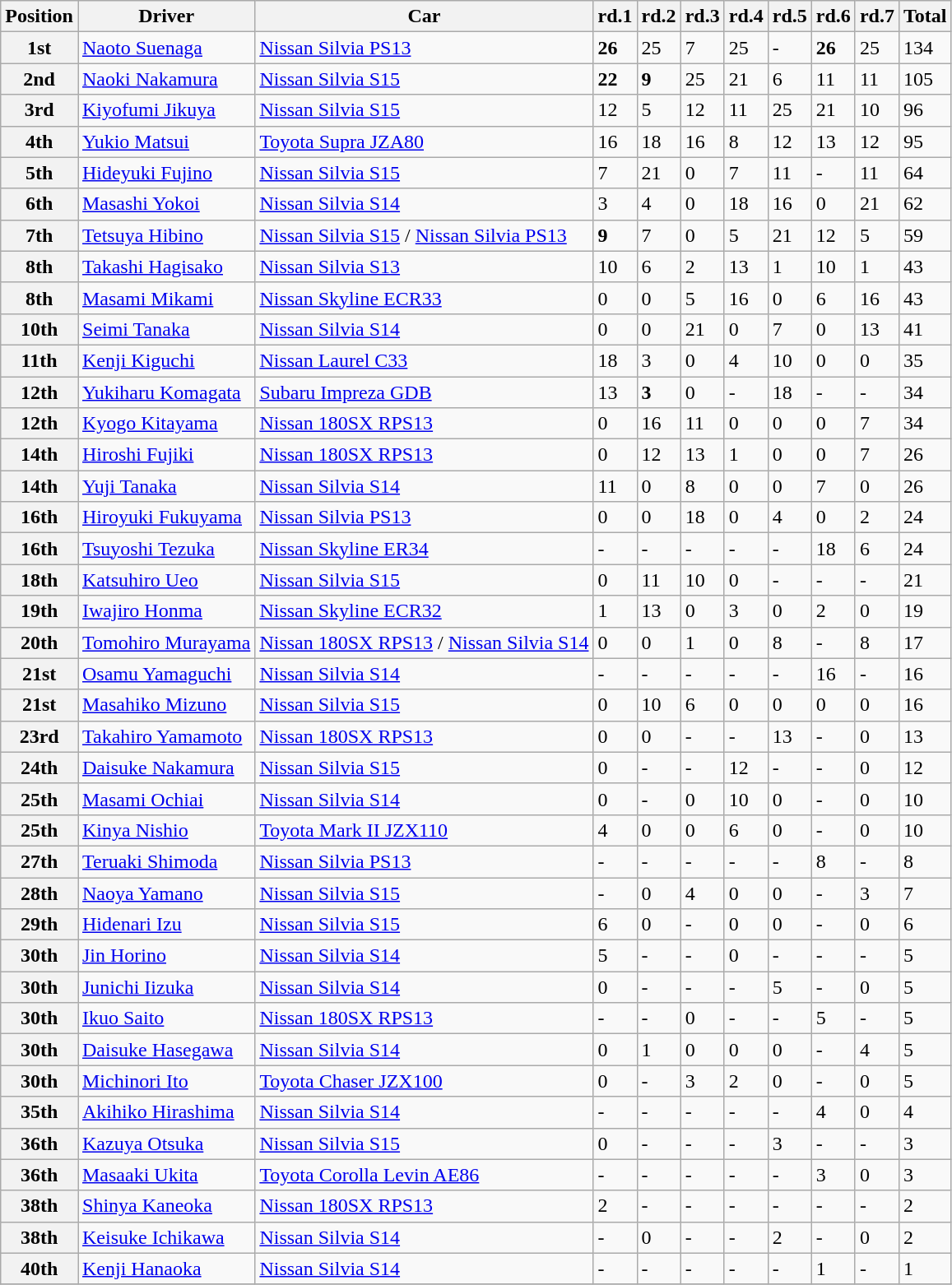<table class="wikitable">
<tr>
<th>Position</th>
<th>Driver</th>
<th>Car</th>
<th>rd.1</th>
<th>rd.2</th>
<th>rd.3</th>
<th>rd.4</th>
<th>rd.5</th>
<th>rd.6</th>
<th>rd.7</th>
<th>Total</th>
</tr>
<tr>
<th>1st</th>
<td><a href='#'>Naoto Suenaga</a></td>
<td><a href='#'>Nissan Silvia PS13</a></td>
<td><strong><span>26</span></strong></td>
<td>25</td>
<td>7</td>
<td>25</td>
<td>-</td>
<td><strong><span>26</span></strong></td>
<td>25</td>
<td>134</td>
</tr>
<tr>
<th>2nd</th>
<td><a href='#'>Naoki Nakamura</a></td>
<td><a href='#'>Nissan Silvia S15</a></td>
<td><strong><span>22</span></strong></td>
<td><strong><span>9</span></strong></td>
<td>25</td>
<td>21</td>
<td>6</td>
<td>11</td>
<td>11</td>
<td>105</td>
</tr>
<tr>
<th>3rd</th>
<td><a href='#'>Kiyofumi Jikuya</a></td>
<td><a href='#'>Nissan Silvia S15</a></td>
<td>12</td>
<td>5</td>
<td>12</td>
<td>11</td>
<td>25</td>
<td>21</td>
<td>10</td>
<td>96</td>
</tr>
<tr>
<th>4th</th>
<td><a href='#'>Yukio Matsui</a></td>
<td><a href='#'>Toyota Supra JZA80</a></td>
<td>16</td>
<td>18</td>
<td>16</td>
<td>8</td>
<td>12</td>
<td>13</td>
<td>12</td>
<td>95</td>
</tr>
<tr>
<th>5th</th>
<td><a href='#'>Hideyuki Fujino</a></td>
<td><a href='#'>Nissan Silvia S15</a></td>
<td>7</td>
<td>21</td>
<td>0</td>
<td>7</td>
<td>11</td>
<td>-</td>
<td>11</td>
<td>64</td>
</tr>
<tr>
<th>6th</th>
<td><a href='#'>Masashi Yokoi</a></td>
<td><a href='#'>Nissan Silvia S14</a></td>
<td>3</td>
<td>4</td>
<td>0</td>
<td>18</td>
<td>16</td>
<td>0</td>
<td>21</td>
<td>62</td>
</tr>
<tr>
<th>7th</th>
<td><a href='#'>Tetsuya Hibino</a></td>
<td><a href='#'>Nissan Silvia S15</a> / <a href='#'>Nissan Silvia PS13</a></td>
<td><strong><span>9</span></strong></td>
<td>7</td>
<td>0</td>
<td>5</td>
<td>21</td>
<td>12</td>
<td>5</td>
<td>59</td>
</tr>
<tr>
<th>8th</th>
<td><a href='#'>Takashi Hagisako</a></td>
<td><a href='#'>Nissan Silvia S13</a></td>
<td>10</td>
<td>6</td>
<td>2</td>
<td>13</td>
<td>1</td>
<td>10</td>
<td>1</td>
<td>43</td>
</tr>
<tr>
<th>8th</th>
<td><a href='#'>Masami Mikami</a></td>
<td><a href='#'>Nissan Skyline ECR33</a></td>
<td>0</td>
<td>0</td>
<td>5</td>
<td>16</td>
<td>0</td>
<td>6</td>
<td>16</td>
<td>43</td>
</tr>
<tr>
<th>10th</th>
<td><a href='#'>Seimi Tanaka</a></td>
<td><a href='#'>Nissan Silvia S14</a></td>
<td>0</td>
<td>0</td>
<td>21</td>
<td>0</td>
<td>7</td>
<td>0</td>
<td>13</td>
<td>41</td>
</tr>
<tr>
<th>11th</th>
<td><a href='#'>Kenji Kiguchi</a></td>
<td><a href='#'>Nissan Laurel C33</a></td>
<td>18</td>
<td>3</td>
<td>0</td>
<td>4</td>
<td>10</td>
<td>0</td>
<td>0</td>
<td>35</td>
</tr>
<tr>
<th>12th</th>
<td><a href='#'>Yukiharu Komagata</a></td>
<td><a href='#'>Subaru Impreza GDB</a></td>
<td>13</td>
<td><strong><span>3</span></strong></td>
<td>0</td>
<td>-</td>
<td>18</td>
<td>-</td>
<td>-</td>
<td>34</td>
</tr>
<tr>
<th>12th</th>
<td><a href='#'>Kyogo Kitayama</a></td>
<td><a href='#'>Nissan 180SX RPS13</a></td>
<td>0</td>
<td>16</td>
<td>11</td>
<td>0</td>
<td>0</td>
<td>0</td>
<td>7</td>
<td>34</td>
</tr>
<tr>
<th>14th</th>
<td><a href='#'>Hiroshi Fujiki</a></td>
<td><a href='#'>Nissan 180SX RPS13</a></td>
<td>0</td>
<td>12</td>
<td>13</td>
<td>1</td>
<td>0</td>
<td>0</td>
<td>7</td>
<td>26</td>
</tr>
<tr>
<th>14th</th>
<td><a href='#'>Yuji Tanaka</a></td>
<td><a href='#'>Nissan Silvia S14</a></td>
<td>11</td>
<td>0</td>
<td>8</td>
<td>0</td>
<td>0</td>
<td>7</td>
<td>0</td>
<td>26</td>
</tr>
<tr>
<th>16th</th>
<td><a href='#'>Hiroyuki Fukuyama</a></td>
<td><a href='#'>Nissan Silvia PS13</a></td>
<td>0</td>
<td>0</td>
<td>18</td>
<td>0</td>
<td>4</td>
<td>0</td>
<td>2</td>
<td>24</td>
</tr>
<tr>
<th>16th</th>
<td><a href='#'>Tsuyoshi Tezuka</a></td>
<td><a href='#'>Nissan Skyline ER34</a></td>
<td>-</td>
<td>-</td>
<td>-</td>
<td>-</td>
<td>-</td>
<td>18</td>
<td>6</td>
<td>24</td>
</tr>
<tr>
<th>18th</th>
<td><a href='#'>Katsuhiro Ueo</a></td>
<td><a href='#'>Nissan Silvia S15</a></td>
<td>0</td>
<td>11</td>
<td>10</td>
<td>0</td>
<td>-</td>
<td>-</td>
<td>-</td>
<td>21</td>
</tr>
<tr>
<th>19th</th>
<td><a href='#'>Iwajiro Honma</a></td>
<td><a href='#'>Nissan Skyline ECR32</a></td>
<td>1</td>
<td>13</td>
<td>0</td>
<td>3</td>
<td>0</td>
<td>2</td>
<td>0</td>
<td>19</td>
</tr>
<tr>
<th>20th</th>
<td><a href='#'>Tomohiro Murayama</a></td>
<td><a href='#'>Nissan 180SX RPS13</a> / <a href='#'>Nissan Silvia S14</a></td>
<td>0</td>
<td>0</td>
<td>1</td>
<td>0</td>
<td>8</td>
<td>-</td>
<td>8</td>
<td>17</td>
</tr>
<tr>
<th>21st</th>
<td><a href='#'>Osamu Yamaguchi</a></td>
<td><a href='#'>Nissan Silvia S14</a></td>
<td>-</td>
<td>-</td>
<td>-</td>
<td>-</td>
<td>-</td>
<td>16</td>
<td>-</td>
<td>16</td>
</tr>
<tr>
<th>21st</th>
<td><a href='#'>Masahiko Mizuno</a></td>
<td><a href='#'>Nissan Silvia S15</a></td>
<td>0</td>
<td>10</td>
<td>6</td>
<td>0</td>
<td>0</td>
<td>0</td>
<td>0</td>
<td>16</td>
</tr>
<tr>
<th>23rd</th>
<td><a href='#'>Takahiro Yamamoto</a></td>
<td><a href='#'>Nissan 180SX RPS13</a></td>
<td>0</td>
<td>0</td>
<td>-</td>
<td>-</td>
<td>13</td>
<td>-</td>
<td>0</td>
<td>13</td>
</tr>
<tr>
<th>24th</th>
<td><a href='#'>Daisuke Nakamura</a></td>
<td><a href='#'>Nissan Silvia S15</a></td>
<td>0</td>
<td>-</td>
<td>-</td>
<td>12</td>
<td>-</td>
<td>-</td>
<td>0</td>
<td>12</td>
</tr>
<tr>
<th>25th</th>
<td><a href='#'>Masami Ochiai</a></td>
<td><a href='#'>Nissan Silvia S14</a></td>
<td>0</td>
<td>-</td>
<td>0</td>
<td>10</td>
<td>0</td>
<td>-</td>
<td>0</td>
<td>10</td>
</tr>
<tr>
<th>25th</th>
<td><a href='#'>Kinya Nishio</a></td>
<td><a href='#'>Toyota Mark II JZX110</a></td>
<td>4</td>
<td>0</td>
<td>0</td>
<td>6</td>
<td>0</td>
<td>-</td>
<td>0</td>
<td>10</td>
</tr>
<tr>
<th>27th</th>
<td><a href='#'>Teruaki Shimoda</a></td>
<td><a href='#'>Nissan Silvia PS13</a></td>
<td>-</td>
<td>-</td>
<td>-</td>
<td>-</td>
<td>-</td>
<td>8</td>
<td>-</td>
<td>8</td>
</tr>
<tr>
<th>28th</th>
<td><a href='#'>Naoya Yamano</a></td>
<td><a href='#'>Nissan Silvia S15</a></td>
<td>-</td>
<td>0</td>
<td>4</td>
<td>0</td>
<td>0</td>
<td>-</td>
<td>3</td>
<td>7</td>
</tr>
<tr>
<th>29th</th>
<td><a href='#'>Hidenari Izu</a></td>
<td><a href='#'>Nissan Silvia S15</a></td>
<td>6</td>
<td>0</td>
<td>-</td>
<td>0</td>
<td>0</td>
<td>-</td>
<td>0</td>
<td>6</td>
</tr>
<tr>
<th>30th</th>
<td><a href='#'>Jin Horino</a></td>
<td><a href='#'>Nissan Silvia S14</a></td>
<td>5</td>
<td>-</td>
<td>-</td>
<td>0</td>
<td>-</td>
<td>-</td>
<td>-</td>
<td>5</td>
</tr>
<tr>
<th>30th</th>
<td><a href='#'>Junichi Iizuka</a></td>
<td><a href='#'>Nissan Silvia S14</a></td>
<td>0</td>
<td>-</td>
<td>-</td>
<td>-</td>
<td>5</td>
<td>-</td>
<td>0</td>
<td>5</td>
</tr>
<tr>
<th>30th</th>
<td><a href='#'>Ikuo Saito</a></td>
<td><a href='#'>Nissan 180SX RPS13</a></td>
<td>-</td>
<td>-</td>
<td>0</td>
<td>-</td>
<td>-</td>
<td>5</td>
<td>-</td>
<td>5</td>
</tr>
<tr>
<th>30th</th>
<td><a href='#'>Daisuke Hasegawa</a></td>
<td><a href='#'>Nissan Silvia S14</a></td>
<td>0</td>
<td>1</td>
<td>0</td>
<td>0</td>
<td>0</td>
<td>-</td>
<td>4</td>
<td>5</td>
</tr>
<tr>
<th>30th</th>
<td><a href='#'>Michinori Ito</a></td>
<td><a href='#'>Toyota Chaser JZX100</a></td>
<td>0</td>
<td>-</td>
<td>3</td>
<td>2</td>
<td>0</td>
<td>-</td>
<td>0</td>
<td>5</td>
</tr>
<tr>
<th>35th</th>
<td><a href='#'>Akihiko Hirashima</a></td>
<td><a href='#'>Nissan Silvia S14</a></td>
<td>-</td>
<td>-</td>
<td>-</td>
<td>-</td>
<td>-</td>
<td>4</td>
<td>0</td>
<td>4</td>
</tr>
<tr>
<th>36th</th>
<td><a href='#'>Kazuya Otsuka</a></td>
<td><a href='#'>Nissan Silvia S15</a></td>
<td>0</td>
<td>-</td>
<td>-</td>
<td>-</td>
<td>3</td>
<td>-</td>
<td>-</td>
<td>3</td>
</tr>
<tr>
<th>36th</th>
<td><a href='#'>Masaaki Ukita</a></td>
<td><a href='#'>Toyota Corolla Levin AE86</a></td>
<td>-</td>
<td>-</td>
<td>-</td>
<td>-</td>
<td>-</td>
<td>3</td>
<td>0</td>
<td>3</td>
</tr>
<tr>
<th>38th</th>
<td><a href='#'>Shinya Kaneoka</a></td>
<td><a href='#'>Nissan 180SX RPS13</a></td>
<td>2</td>
<td>-</td>
<td>-</td>
<td>-</td>
<td>-</td>
<td>-</td>
<td>-</td>
<td>2</td>
</tr>
<tr>
<th>38th</th>
<td><a href='#'>Keisuke Ichikawa</a></td>
<td><a href='#'>Nissan Silvia S14</a></td>
<td>-</td>
<td>0</td>
<td>-</td>
<td>-</td>
<td>2</td>
<td>-</td>
<td>0</td>
<td>2</td>
</tr>
<tr>
<th>40th</th>
<td><a href='#'>Kenji Hanaoka</a></td>
<td><a href='#'>Nissan Silvia S14</a></td>
<td>-</td>
<td>-</td>
<td>-</td>
<td>-</td>
<td>-</td>
<td>1</td>
<td>-</td>
<td>1</td>
</tr>
<tr>
</tr>
</table>
